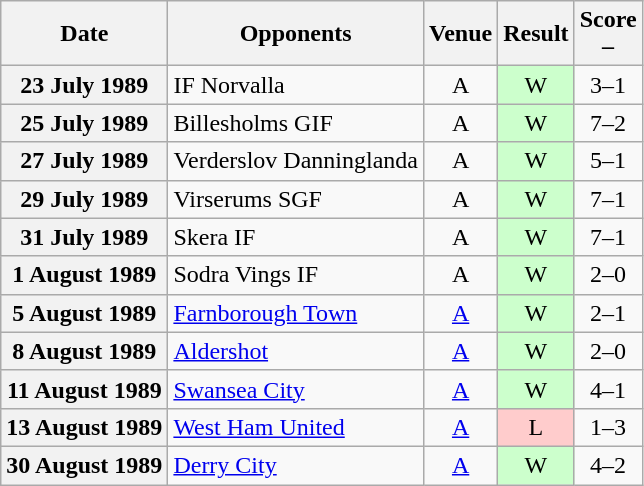<table class="wikitable plainrowheaders sortable" style="text-align:center">
<tr>
<th scope=col>Date</th>
<th scope=col>Opponents</th>
<th scope=col class=unsortable>Venue</th>
<th scope=col>Result</th>
<th scope=col>Score<br>–</th>
</tr>
<tr>
<th scope=row>23 July 1989</th>
<td align=left>IF Norvalla</td>
<td>A</td>
<td style=background-color:#CCFFCC>W</td>
<td>3–1</td>
</tr>
<tr>
<th scope=row>25 July 1989</th>
<td align=left>Billesholms GIF</td>
<td>A</td>
<td style=background-color:#CCFFCC>W</td>
<td>7–2</td>
</tr>
<tr>
<th scope=row>27 July 1989</th>
<td align=left>Verderslov Danninglanda</td>
<td>A</td>
<td style=background-color:#CCFFCC>W</td>
<td>5–1</td>
</tr>
<tr>
<th scope=row>29 July 1989</th>
<td align=left>Virserums SGF</td>
<td>A</td>
<td style=background-color:#CCFFCC>W</td>
<td>7–1</td>
</tr>
<tr>
<th scope=row>31 July 1989</th>
<td align=left>Skera IF</td>
<td>A</td>
<td style=background-color:#CCFFCC>W</td>
<td>7–1</td>
</tr>
<tr>
<th scope=row>1 August 1989</th>
<td align=left>Sodra Vings IF</td>
<td>A</td>
<td style=background-color:#CCFFCC>W</td>
<td>2–0</td>
</tr>
<tr>
<th scope=row>5 August 1989</th>
<td align=left><a href='#'>Farnborough Town</a></td>
<td><a href='#'>A</a></td>
<td style=background-color:#CCFFCC>W</td>
<td>2–1</td>
</tr>
<tr>
<th scope=row>8 August 1989</th>
<td align=left><a href='#'>Aldershot</a></td>
<td><a href='#'>A</a></td>
<td style=background-color:#CCFFCC>W</td>
<td>2–0</td>
</tr>
<tr>
<th scope=row>11 August 1989</th>
<td align=left><a href='#'>Swansea City</a></td>
<td><a href='#'>A</a></td>
<td style=background-color:#CCFFCC>W</td>
<td>4–1</td>
</tr>
<tr>
<th scope=row>13 August 1989</th>
<td align=left><a href='#'>West Ham United</a></td>
<td><a href='#'>A</a></td>
<td style=background-color:#FFCCCC>L</td>
<td>1–3</td>
</tr>
<tr>
<th scope=row>30 August 1989</th>
<td align=left><a href='#'>Derry City</a></td>
<td><a href='#'>A</a></td>
<td style=background-color:#CCFFCC>W</td>
<td>4–2</td>
</tr>
</table>
